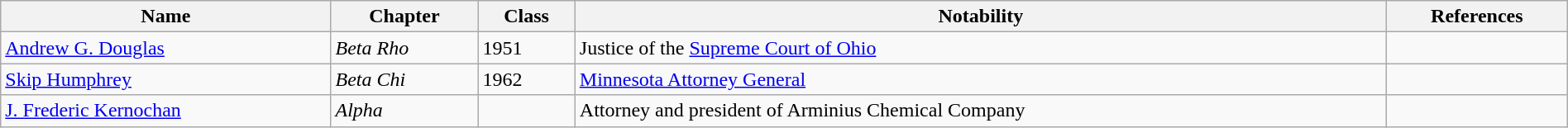<table class="wikitable" style="width:100%;">
<tr>
<th>Name</th>
<th>Chapter</th>
<th>Class</th>
<th>Notability</th>
<th>References</th>
</tr>
<tr>
<td><a href='#'>Andrew G. Douglas</a></td>
<td><em>Beta Rho</em></td>
<td>1951</td>
<td>Justice of the <a href='#'>Supreme Court of Ohio</a></td>
<td></td>
</tr>
<tr>
<td><a href='#'>Skip Humphrey</a></td>
<td><em>Beta Chi</em></td>
<td>1962</td>
<td><a href='#'>Minnesota Attorney General</a></td>
<td></td>
</tr>
<tr>
<td><a href='#'>J. Frederic Kernochan</a></td>
<td><em>Alpha</em></td>
<td></td>
<td>Attorney and president of Arminius Chemical Company</td>
<td></td>
</tr>
</table>
